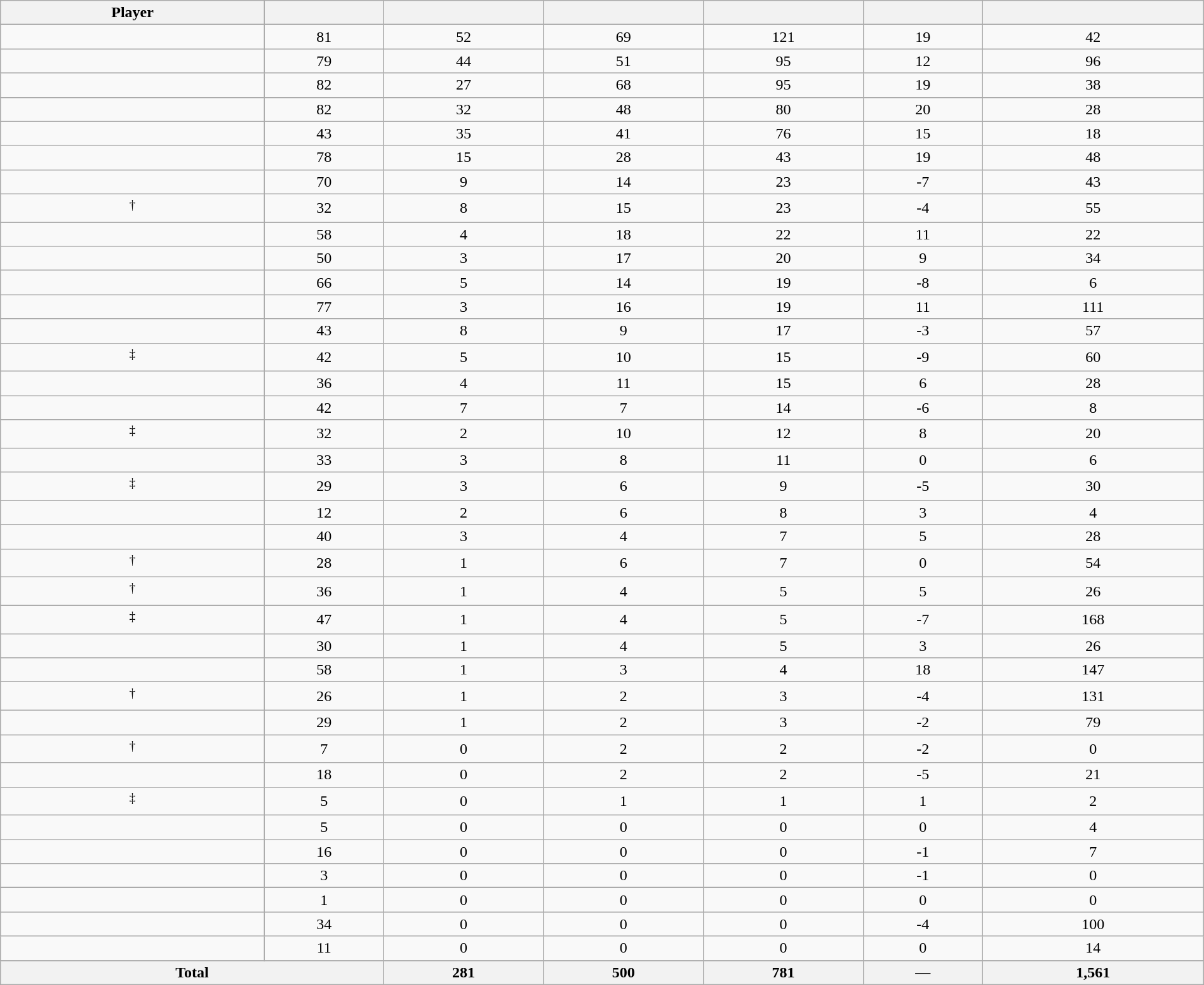<table class="wikitable sortable" style="width:100%; text-align:center;">
<tr align=center>
<th>Player</th>
<th></th>
<th></th>
<th></th>
<th></th>
<th data-sort-type="number"></th>
<th></th>
</tr>
<tr>
<td></td>
<td>81</td>
<td>52</td>
<td>69</td>
<td>121</td>
<td>19</td>
<td>42</td>
</tr>
<tr>
<td></td>
<td>79</td>
<td>44</td>
<td>51</td>
<td>95</td>
<td>12</td>
<td>96</td>
</tr>
<tr>
<td></td>
<td>82</td>
<td>27</td>
<td>68</td>
<td>95</td>
<td>19</td>
<td>38</td>
</tr>
<tr>
<td></td>
<td>82</td>
<td>32</td>
<td>48</td>
<td>80</td>
<td>20</td>
<td>28</td>
</tr>
<tr>
<td></td>
<td>43</td>
<td>35</td>
<td>41</td>
<td>76</td>
<td>15</td>
<td>18</td>
</tr>
<tr>
<td></td>
<td>78</td>
<td>15</td>
<td>28</td>
<td>43</td>
<td>19</td>
<td>48</td>
</tr>
<tr>
<td></td>
<td>70</td>
<td>9</td>
<td>14</td>
<td>23</td>
<td>-7</td>
<td>43</td>
</tr>
<tr>
<td><sup>†</sup></td>
<td>32</td>
<td>8</td>
<td>15</td>
<td>23</td>
<td>-4</td>
<td>55</td>
</tr>
<tr>
<td></td>
<td>58</td>
<td>4</td>
<td>18</td>
<td>22</td>
<td>11</td>
<td>22</td>
</tr>
<tr>
<td></td>
<td>50</td>
<td>3</td>
<td>17</td>
<td>20</td>
<td>9</td>
<td>34</td>
</tr>
<tr>
<td></td>
<td>66</td>
<td>5</td>
<td>14</td>
<td>19</td>
<td>-8</td>
<td>6</td>
</tr>
<tr>
<td></td>
<td>77</td>
<td>3</td>
<td>16</td>
<td>19</td>
<td>11</td>
<td>111</td>
</tr>
<tr>
<td></td>
<td>43</td>
<td>8</td>
<td>9</td>
<td>17</td>
<td>-3</td>
<td>57</td>
</tr>
<tr>
<td><sup>‡</sup></td>
<td>42</td>
<td>5</td>
<td>10</td>
<td>15</td>
<td>-9</td>
<td>60</td>
</tr>
<tr>
<td></td>
<td>36</td>
<td>4</td>
<td>11</td>
<td>15</td>
<td>6</td>
<td>28</td>
</tr>
<tr>
<td></td>
<td>42</td>
<td>7</td>
<td>7</td>
<td>14</td>
<td>-6</td>
<td>8</td>
</tr>
<tr>
<td><sup>‡</sup></td>
<td>32</td>
<td>2</td>
<td>10</td>
<td>12</td>
<td>8</td>
<td>20</td>
</tr>
<tr>
<td></td>
<td>33</td>
<td>3</td>
<td>8</td>
<td>11</td>
<td>0</td>
<td>6</td>
</tr>
<tr>
<td><sup>‡</sup></td>
<td>29</td>
<td>3</td>
<td>6</td>
<td>9</td>
<td>-5</td>
<td>30</td>
</tr>
<tr>
<td></td>
<td>12</td>
<td>2</td>
<td>6</td>
<td>8</td>
<td>3</td>
<td>4</td>
</tr>
<tr>
<td></td>
<td>40</td>
<td>3</td>
<td>4</td>
<td>7</td>
<td>5</td>
<td>28</td>
</tr>
<tr>
<td><sup>†</sup></td>
<td>28</td>
<td>1</td>
<td>6</td>
<td>7</td>
<td>0</td>
<td>54</td>
</tr>
<tr>
<td><sup>†</sup></td>
<td>36</td>
<td>1</td>
<td>4</td>
<td>5</td>
<td>5</td>
<td>26</td>
</tr>
<tr>
<td><sup>‡</sup></td>
<td>47</td>
<td>1</td>
<td>4</td>
<td>5</td>
<td>-7</td>
<td>168</td>
</tr>
<tr>
<td></td>
<td>30</td>
<td>1</td>
<td>4</td>
<td>5</td>
<td>3</td>
<td>26</td>
</tr>
<tr>
<td></td>
<td>58</td>
<td>1</td>
<td>3</td>
<td>4</td>
<td>18</td>
<td>147</td>
</tr>
<tr>
<td><sup>†</sup></td>
<td>26</td>
<td>1</td>
<td>2</td>
<td>3</td>
<td>-4</td>
<td>131</td>
</tr>
<tr>
<td></td>
<td>29</td>
<td>1</td>
<td>2</td>
<td>3</td>
<td>-2</td>
<td>79</td>
</tr>
<tr>
<td><sup>†</sup></td>
<td>7</td>
<td>0</td>
<td>2</td>
<td>2</td>
<td>-2</td>
<td>0</td>
</tr>
<tr>
<td></td>
<td>18</td>
<td>0</td>
<td>2</td>
<td>2</td>
<td>-5</td>
<td>21</td>
</tr>
<tr>
<td><sup>‡</sup></td>
<td>5</td>
<td>0</td>
<td>1</td>
<td>1</td>
<td>1</td>
<td>2</td>
</tr>
<tr>
<td></td>
<td>5</td>
<td>0</td>
<td>0</td>
<td>0</td>
<td>0</td>
<td>4</td>
</tr>
<tr>
<td></td>
<td>16</td>
<td>0</td>
<td>0</td>
<td>0</td>
<td>-1</td>
<td>7</td>
</tr>
<tr>
<td></td>
<td>3</td>
<td>0</td>
<td>0</td>
<td>0</td>
<td>-1</td>
<td>0</td>
</tr>
<tr>
<td></td>
<td>1</td>
<td>0</td>
<td>0</td>
<td>0</td>
<td>0</td>
<td>0</td>
</tr>
<tr>
<td></td>
<td>34</td>
<td>0</td>
<td>0</td>
<td>0</td>
<td>-4</td>
<td>100</td>
</tr>
<tr>
<td></td>
<td>11</td>
<td>0</td>
<td>0</td>
<td>0</td>
<td>0</td>
<td>14</td>
</tr>
<tr class="sortbottom">
<th colspan=2>Total</th>
<th>281</th>
<th>500</th>
<th>781</th>
<th>—</th>
<th>1,561</th>
</tr>
</table>
